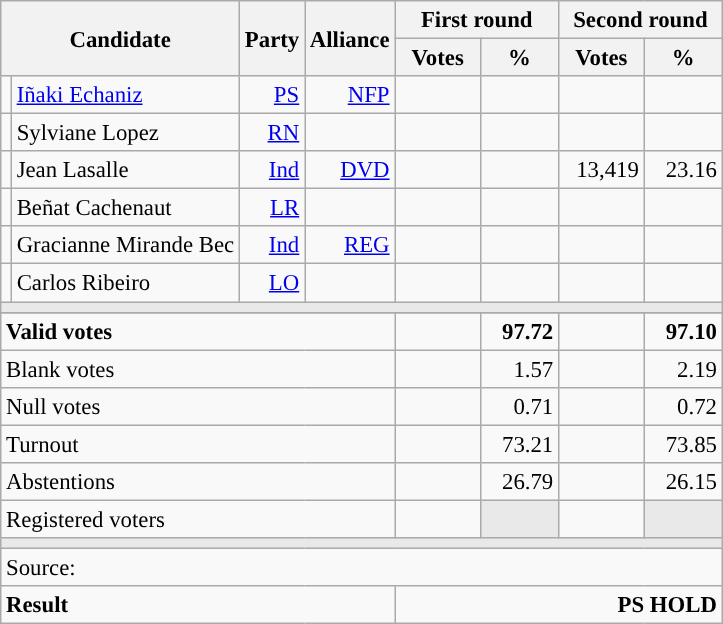<table class="wikitable" style="text-align:right;font-size:95%;">
<tr>
<th colspan="2" rowspan="2">Candidate</th>
<th colspan="1" rowspan="2">Party</th>
<th colspan="1" rowspan="2">Alliance</th>
<th colspan="2">First round</th>
<th colspan="2">Second round</th>
</tr>
<tr>
<th style="width:50px;">Votes</th>
<th style="width:45px;">%</th>
<th style="width:50px;">Votes</th>
<th style="width:45px;">%</th>
</tr>
<tr>
<td style="color:inherit;background:"></td>
<td style="text-align:left;"><a href='#'>Iñaki Echaniz</a></td>
<td><a href='#'>PS</a></td>
<td><a href='#'>NFP</a></td>
<td><strong></strong></td>
<td><strong></strong></td>
<td><strong></strong></td>
<td><strong></strong></td>
</tr>
<tr>
<td style="color:inherit;background:"></td>
<td style="text-align:left;">Sylviane Lopez</td>
<td><a href='#'>RN</a></td>
<td></td>
<td><strong></strong></td>
<td><strong></strong></td>
<td></td>
<td></td>
</tr>
<tr>
<td style="color:inherit;background:"></td>
<td style="text-align:left;">Jean Lasalle</td>
<td><a href='#'>Ind</a></td>
<td><a href='#'>DVD</a></td>
<td><strong></strong></td>
<td><strong></strong></td>
<td>13,419</td>
<td>23.16</td>
</tr>
<tr>
<td style="color:inherit;background:"></td>
<td style="text-align:left;">Beñat Cachenaut</td>
<td><a href='#'>LR</a></td>
<td></td>
<td></td>
<td></td>
<td></td>
<td></td>
</tr>
<tr>
<td style="color:inherit;background:"></td>
<td style="text-align:left;">Gracianne Mirande Bec</td>
<td><a href='#'>Ind</a></td>
<td><a href='#'>REG</a></td>
<td></td>
<td></td>
<td></td>
<td></td>
</tr>
<tr>
<td style="color:inherit;background:"></td>
<td style="text-align:left;">Carlos Ribeiro</td>
<td><a href='#'>LO</a></td>
<td></td>
<td></td>
<td></td>
<td></td>
<td></td>
</tr>
<tr>
<td colspan="8" style="background:#E9E9E9;"></td>
</tr>
<tr>
</tr>
<tr style="font-weight:bold;">
<td colspan="4" style="text-align:left;">Valid votes</td>
<td></td>
<td>97.72</td>
<td></td>
<td>97.10</td>
</tr>
<tr>
<td colspan="4" style="text-align:left;">Blank votes</td>
<td></td>
<td>1.57</td>
<td></td>
<td>2.19</td>
</tr>
<tr>
<td colspan="4" style="text-align:left;">Null votes</td>
<td></td>
<td>0.71</td>
<td></td>
<td>0.72</td>
</tr>
<tr>
<td colspan="4" style="text-align:left;">Turnout</td>
<td></td>
<td>73.21</td>
<td></td>
<td>73.85</td>
</tr>
<tr>
<td colspan="4" style="text-align:left;">Abstentions</td>
<td></td>
<td>26.79</td>
<td></td>
<td>26.15</td>
</tr>
<tr>
<td colspan="4" style="text-align:left;">Registered voters</td>
<td></td>
<td style="background:#E9E9E9;"></td>
<td></td>
<td style="background:#E9E9E9;"></td>
</tr>
<tr>
<td colspan="8" style="background:#E9E9E9;"></td>
</tr>
<tr>
<td colspan="8" style="text-align:left;">Source: </td>
</tr>
<tr style="font-weight:bold">
<td colspan="4" style="text-align:left;">Result</td>
<td colspan="4" style="background-color:">PS HOLD</td>
</tr>
</table>
